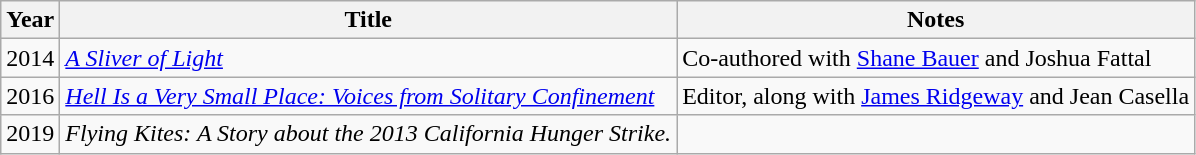<table class="wikitable">
<tr>
<th>Year</th>
<th>Title</th>
<th>Notes</th>
</tr>
<tr>
<td>2014</td>
<td><em><a href='#'>A Sliver of Light</a></em></td>
<td>Co-authored with <a href='#'>Shane Bauer</a> and Joshua Fattal</td>
</tr>
<tr>
<td>2016</td>
<td><em><a href='#'>Hell Is a Very Small Place: Voices from Solitary Confinement</a></em></td>
<td>Editor, along with <a href='#'>James Ridgeway</a> and Jean Casella</td>
</tr>
<tr>
<td>2019</td>
<td><em>Flying Kites: A Story about the 2013 California Hunger Strike.</em></td>
<td></td>
</tr>
</table>
